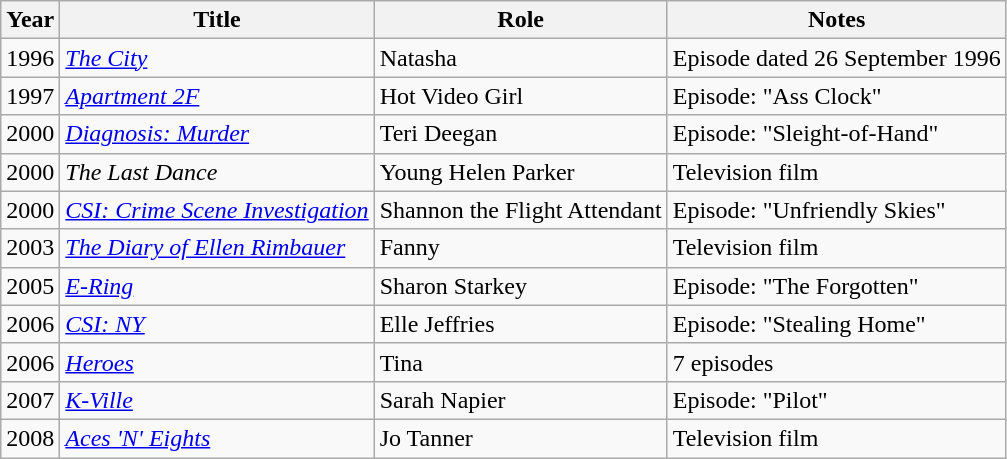<table class="wikitable sortable">
<tr>
<th>Year</th>
<th>Title</th>
<th>Role</th>
<th>Notes</th>
</tr>
<tr>
<td>1996</td>
<td><a href='#'><em>The City</em></a></td>
<td>Natasha</td>
<td>Episode dated 26 September 1996</td>
</tr>
<tr>
<td>1997</td>
<td><em><a href='#'>Apartment 2F</a></em></td>
<td>Hot Video Girl</td>
<td>Episode: "Ass Clock"</td>
</tr>
<tr>
<td>2000</td>
<td><em><a href='#'>Diagnosis: Murder</a></em></td>
<td>Teri Deegan</td>
<td>Episode: "Sleight-of-Hand"</td>
</tr>
<tr>
<td>2000</td>
<td><em>The Last Dance</em></td>
<td>Young Helen Parker</td>
<td>Television film</td>
</tr>
<tr>
<td>2000</td>
<td><em><a href='#'>CSI: Crime Scene Investigation</a></em></td>
<td>Shannon the Flight Attendant</td>
<td>Episode: "Unfriendly Skies"</td>
</tr>
<tr>
<td>2003</td>
<td><a href='#'><em>The Diary of Ellen Rimbauer</em></a></td>
<td>Fanny</td>
<td>Television film</td>
</tr>
<tr>
<td>2005</td>
<td><em><a href='#'>E-Ring</a></em></td>
<td>Sharon Starkey</td>
<td>Episode: "The Forgotten"</td>
</tr>
<tr>
<td>2006</td>
<td><em><a href='#'>CSI: NY</a></em></td>
<td>Elle Jeffries</td>
<td>Episode: "Stealing Home"</td>
</tr>
<tr>
<td>2006</td>
<td><a href='#'><em>Heroes</em></a></td>
<td>Tina</td>
<td>7 episodes</td>
</tr>
<tr>
<td>2007</td>
<td><a href='#'><em>K-Ville</em></a></td>
<td>Sarah Napier</td>
<td>Episode: "Pilot"</td>
</tr>
<tr>
<td>2008</td>
<td><em><a href='#'>Aces 'N' Eights</a></em></td>
<td>Jo Tanner</td>
<td>Television film</td>
</tr>
</table>
